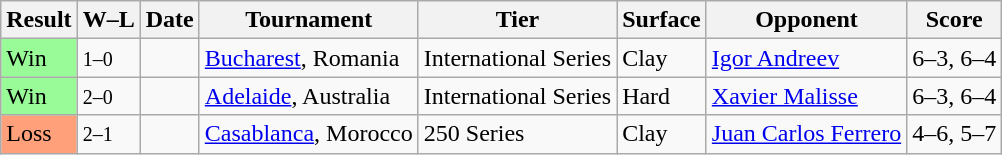<table class="sortable wikitable">
<tr>
<th>Result</th>
<th class="unsortable">W–L</th>
<th>Date</th>
<th>Tournament</th>
<th>Tier</th>
<th>Surface</th>
<th>Opponent</th>
<th class="unsortable">Score</th>
</tr>
<tr>
<td style="background:#98fb98;">Win</td>
<td><small>1–0</small></td>
<td><a href='#'></a></td>
<td><a href='#'>Bucharest</a>, Romania</td>
<td>International Series</td>
<td>Clay</td>
<td> <a href='#'>Igor Andreev</a></td>
<td>6–3, 6–4</td>
</tr>
<tr>
<td style="background:#98fb98;">Win</td>
<td><small>2–0</small></td>
<td><a href='#'></a></td>
<td><a href='#'>Adelaide</a>, Australia</td>
<td>International Series</td>
<td>Hard</td>
<td> <a href='#'>Xavier Malisse</a></td>
<td>6–3, 6–4</td>
</tr>
<tr>
<td style="background:#ffa07a;">Loss</td>
<td><small>2–1</small></td>
<td><a href='#'></a></td>
<td><a href='#'>Casablanca</a>, Morocco</td>
<td>250 Series</td>
<td>Clay</td>
<td> <a href='#'>Juan Carlos Ferrero</a></td>
<td>4–6, 5–7</td>
</tr>
</table>
